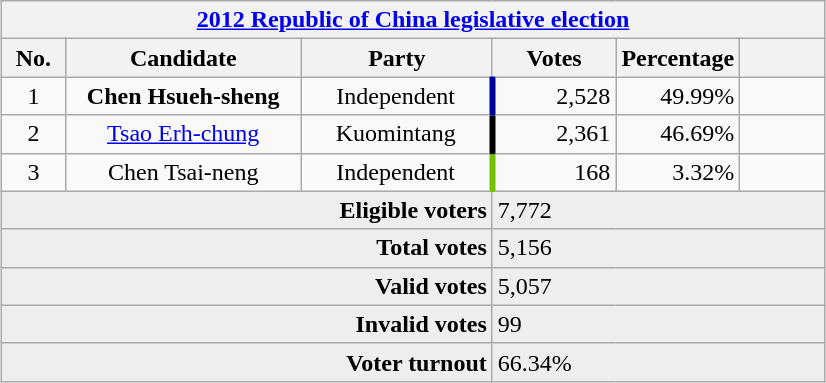<table class="wikitable collapsible" style="text-align:center;margin:1em auto;">
<tr>
<th colspan="6"><a href='#'>2012 Republic of China legislative election</a></th>
</tr>
<tr>
<th width=35>No.</th>
<th width=150>Candidate</th>
<th width=120>Party</th>
<th width=75>Votes</th>
<th width=75>Percentage</th>
<th width=49></th>
</tr>
<tr>
<td>1</td>
<td><strong>Chen Hsueh-sheng</strong></td>
<td> Independent</td>
<td style="border-left:4px solid #000099;" align="right">2,528</td>
<td align="right">49.99%</td>
<td align="center"></td>
</tr>
<tr>
<td>2</td>
<td><a href='#'>Tsao Erh-chung</a></td>
<td> Kuomintang</td>
<td style="border-left:4px solid #000000;" align="right">2,361</td>
<td align="right">46.69%</td>
<td align="center"></td>
</tr>
<tr>
<td>3</td>
<td>Chen Tsai-neng</td>
<td> Independent</td>
<td style="border-left:4px solid #73BF00;" align="right">168</td>
<td align="right">3.32%</td>
<td align="center"></td>
</tr>
<tr bgcolor=EEEEEE>
<td colspan="3" align="right"><strong>Eligible voters</strong></td>
<td colspan="3" align="left">7,772</td>
</tr>
<tr bgcolor=EEEEEE>
<td colspan="3" align="right"><strong>Total votes</strong></td>
<td colspan="3" align="left">5,156</td>
</tr>
<tr bgcolor=EEEEEE>
<td colspan="3" align="right"><strong>Valid votes</strong></td>
<td colspan="3" align="left">5,057</td>
</tr>
<tr bgcolor=EEEEEE>
<td colspan="3" align="right"><strong>Invalid votes</strong></td>
<td colspan="3" align="left">99</td>
</tr>
<tr bgcolor=EEEEEE>
<td colspan="3" align="right"><strong>Voter turnout</strong></td>
<td colspan="3" align="left">66.34%</td>
</tr>
</table>
